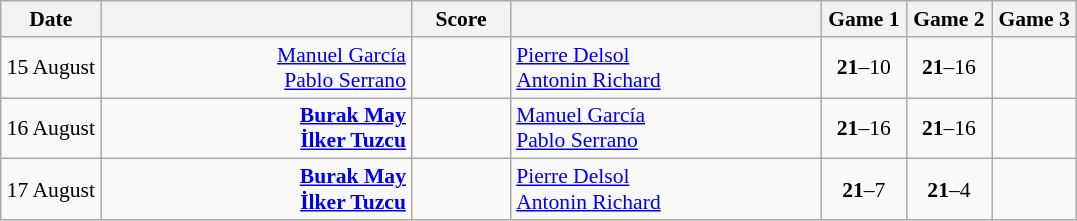<table class="wikitable" style="text-align: center; font-size:90% ">
<tr>
<th width="60">Date</th>
<th align="right" width="200"></th>
<th width="60">Score</th>
<th align="left" width="200"></th>
<th width="50">Game 1</th>
<th width="50">Game 2</th>
<th width="50">Game 3</th>
</tr>
<tr>
<td>15 August</td>
<td align="right"><a href='#'>Manuel García</a> <br><a href='#'>Pablo Serrano</a> </td>
<td align="center"></td>
<td align="left"> <a href='#'>Pierre Delsol</a><br> <a href='#'>Antonin Richard</a></td>
<td><strong>21</strong>–10</td>
<td><strong>21</strong>–16</td>
<td></td>
</tr>
<tr>
<td>16 August</td>
<td align="right"><strong><a href='#'>Burak May</a> <br><a href='#'>İlker Tuzcu</a> </strong></td>
<td align="center"></td>
<td align="left"> <a href='#'>Manuel García</a><br> <a href='#'>Pablo Serrano</a></td>
<td><strong>21</strong>–16</td>
<td><strong>21</strong>–16</td>
<td></td>
</tr>
<tr>
<td>17 August</td>
<td align="right"><strong><a href='#'>Burak May</a> <br><a href='#'>İlker Tuzcu</a> </strong></td>
<td align="center"></td>
<td align="left"> <a href='#'>Pierre Delsol</a><br> <a href='#'>Antonin Richard</a></td>
<td><strong>21</strong>–7</td>
<td><strong>21</strong>–4</td>
<td></td>
</tr>
</table>
